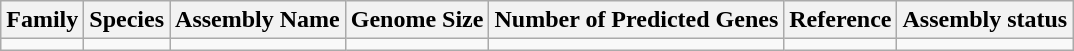<table class="wikitable sortable">
<tr>
<th>Family</th>
<th>Species</th>
<th>Assembly Name</th>
<th>Genome Size</th>
<th>Number of Predicted Genes</th>
<th>Reference</th>
<th>Assembly status</th>
</tr>
<tr>
<td></td>
<td></td>
<td></td>
<td></td>
<td></td>
<td></td>
<td></td>
</tr>
</table>
